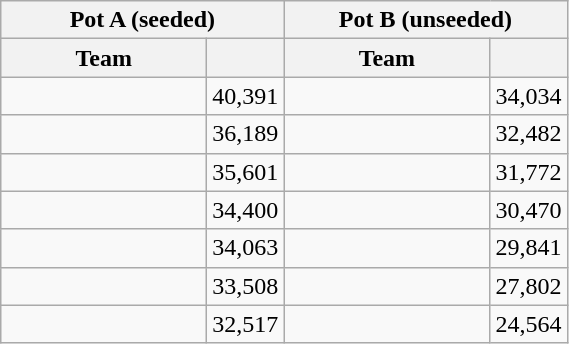<table class="wikitable">
<tr>
<th colspan=2>Pot A (seeded)</th>
<th colspan=2>Pot B (unseeded)</th>
</tr>
<tr>
<th width=130>Team</th>
<th></th>
<th width=130>Team</th>
<th></th>
</tr>
<tr>
<td></td>
<td align=right>40,391</td>
<td></td>
<td align=right>34,034</td>
</tr>
<tr>
<td></td>
<td align=right>36,189</td>
<td></td>
<td align=right>32,482</td>
</tr>
<tr>
<td></td>
<td align=right>35,601</td>
<td></td>
<td align=right>31,772</td>
</tr>
<tr>
<td></td>
<td align=right>34,400</td>
<td></td>
<td align=right>30,470</td>
</tr>
<tr>
<td></td>
<td align=right>34,063</td>
<td></td>
<td align=right>29,841</td>
</tr>
<tr>
<td></td>
<td align=right>33,508</td>
<td></td>
<td align=right>27,802</td>
</tr>
<tr>
<td></td>
<td align=right>32,517</td>
<td></td>
<td align=right>24,564</td>
</tr>
</table>
